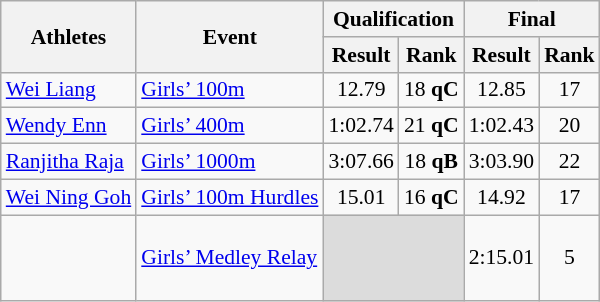<table class="wikitable" border="1" style="font-size:90%">
<tr>
<th rowspan=2>Athletes</th>
<th rowspan=2>Event</th>
<th colspan=2>Qualification</th>
<th colspan=2>Final</th>
</tr>
<tr>
<th>Result</th>
<th>Rank</th>
<th>Result</th>
<th>Rank</th>
</tr>
<tr>
<td><a href='#'>Wei Liang</a></td>
<td><a href='#'>Girls’ 100m</a></td>
<td align=center>12.79</td>
<td align=center>18 <strong>qC</strong></td>
<td align=center>12.85</td>
<td align=center>17</td>
</tr>
<tr>
<td><a href='#'>Wendy Enn</a></td>
<td><a href='#'>Girls’ 400m</a></td>
<td align=center>1:02.74</td>
<td align=center>21 <strong>qC</strong></td>
<td align=center>1:02.43</td>
<td align=center>20</td>
</tr>
<tr>
<td><a href='#'>Ranjitha Raja</a></td>
<td><a href='#'>Girls’ 1000m</a></td>
<td align=center>3:07.66</td>
<td align=center>18 <strong>qB</strong></td>
<td align=center>3:03.90</td>
<td align=center>22</td>
</tr>
<tr>
<td><a href='#'>Wei Ning Goh</a></td>
<td><a href='#'>Girls’ 100m Hurdles</a></td>
<td align=center>15.01</td>
<td align=center>16 <strong>qC</strong></td>
<td align=center>14.92</td>
<td align=center>17</td>
</tr>
<tr>
<td><br><br><br></td>
<td><a href='#'>Girls’ Medley Relay</a></td>
<td colspan=2 bgcolor=#DCDCDC></td>
<td align=center>2:15.01</td>
<td align=center>5</td>
</tr>
</table>
